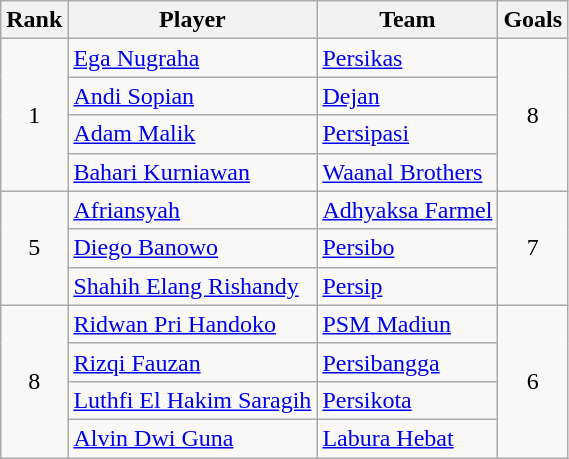<table class="wikitable" style="text-align:center">
<tr>
<th>Rank</th>
<th>Player</th>
<th>Team</th>
<th>Goals</th>
</tr>
<tr>
<td rowspan="4">1</td>
<td align="left"> <a href='#'>Ega Nugraha</a></td>
<td align="left"><a href='#'>Persikas</a></td>
<td rowspan="4">8</td>
</tr>
<tr>
<td align="left"> <a href='#'>Andi Sopian</a></td>
<td align="left"><a href='#'>Dejan</a></td>
</tr>
<tr>
<td align="left"> <a href='#'>Adam Malik</a></td>
<td align="left"><a href='#'>Persipasi</a></td>
</tr>
<tr>
<td align="left"> <a href='#'>Bahari Kurniawan</a></td>
<td align="left"><a href='#'>Waanal Brothers</a></td>
</tr>
<tr>
<td rowspan="3">5</td>
<td align="left"> <a href='#'>Afriansyah</a></td>
<td align="left"><a href='#'>Adhyaksa Farmel</a></td>
<td rowspan="3">7</td>
</tr>
<tr>
<td align="left"> <a href='#'>Diego Banowo</a></td>
<td align="left"><a href='#'>Persibo</a></td>
</tr>
<tr>
<td align="left"> <a href='#'>Shahih Elang Rishandy</a></td>
<td align="left"><a href='#'>Persip</a></td>
</tr>
<tr>
<td rowspan="4">8</td>
<td align="left"> <a href='#'>Ridwan Pri Handoko</a></td>
<td align="left"><a href='#'>PSM Madiun</a></td>
<td rowspan="4">6</td>
</tr>
<tr>
<td align="left"> <a href='#'>Rizqi Fauzan</a></td>
<td align="left"><a href='#'>Persibangga</a></td>
</tr>
<tr>
<td align="left"> <a href='#'>Luthfi El Hakim Saragih</a></td>
<td align="left"><a href='#'>Persikota</a></td>
</tr>
<tr>
<td align="left"> <a href='#'>Alvin Dwi Guna</a></td>
<td align="left"><a href='#'>Labura Hebat</a></td>
</tr>
</table>
